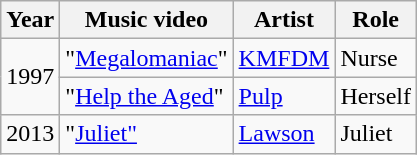<table class="wikitable">
<tr>
<th>Year</th>
<th>Music video</th>
<th>Artist</th>
<th>Role</th>
</tr>
<tr>
<td rowspan="2">1997</td>
<td>"<a href='#'>Megalomaniac</a>"</td>
<td><a href='#'>KMFDM</a></td>
<td>Nurse</td>
</tr>
<tr>
<td>"<a href='#'>Help the Aged</a>"</td>
<td><a href='#'>Pulp</a></td>
<td>Herself</td>
</tr>
<tr>
<td>2013</td>
<td>"<a href='#'>Juliet"</a></td>
<td><a href='#'>Lawson</a></td>
<td>Juliet</td>
</tr>
</table>
